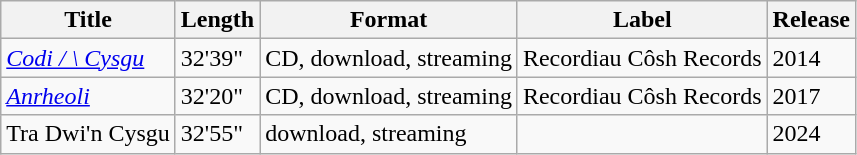<table class="wikitable">
<tr>
<th>Title</th>
<th>Length</th>
<th>Format</th>
<th>Label</th>
<th>Release</th>
</tr>
<tr>
<td><em><a href='#'>Codi / \ Cysgu</a></em></td>
<td>32'39"</td>
<td>CD, download, streaming</td>
<td>Recordiau Côsh Records</td>
<td>2014</td>
</tr>
<tr>
<td><em><a href='#'>Anrheoli</a></em></td>
<td>32'20"</td>
<td>CD, download, streaming</td>
<td>Recordiau Côsh Records</td>
<td>2017</td>
</tr>
<tr>
<td>Tra Dwi'n Cysgu</td>
<td>32'55"</td>
<td>download, streaming</td>
<td></td>
<td>2024</td>
</tr>
</table>
